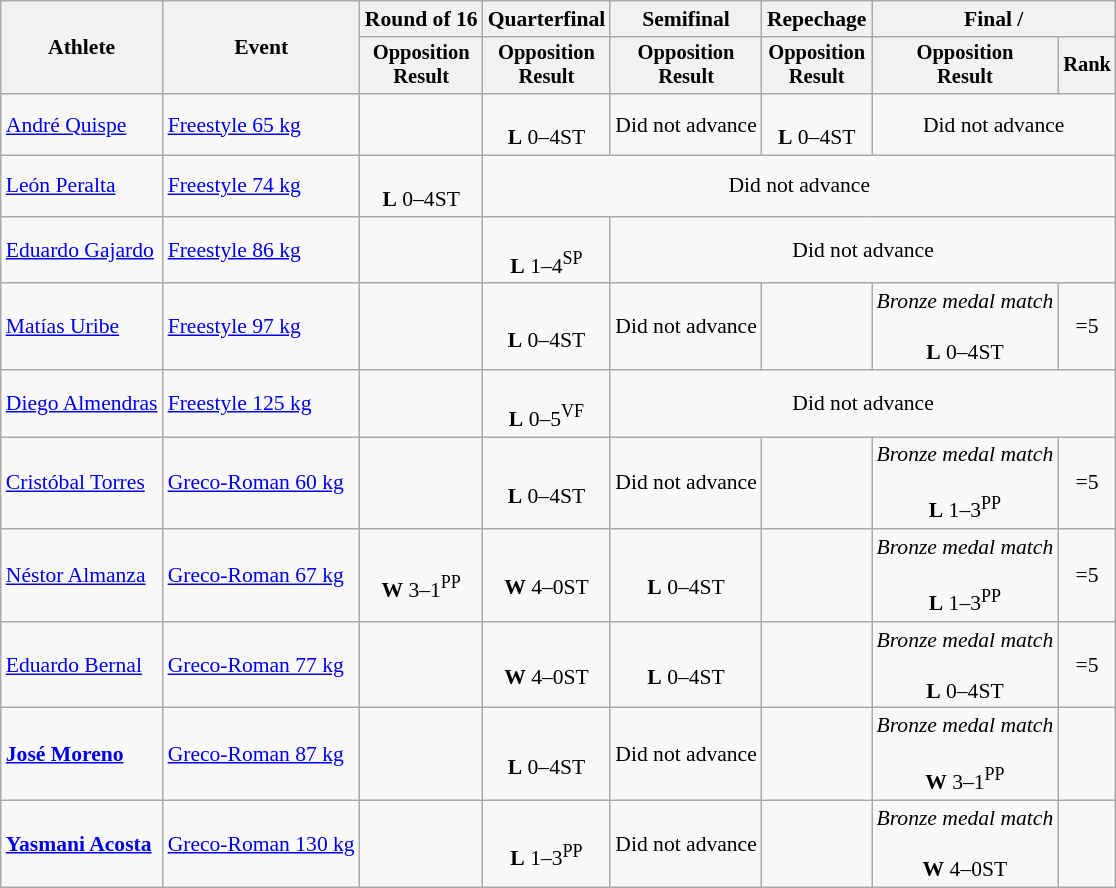<table class=wikitable style=font-size:90%;text-align:center>
<tr>
<th rowspan=2>Athlete</th>
<th rowspan=2>Event</th>
<th>Round of 16</th>
<th>Quarterfinal</th>
<th>Semifinal</th>
<th>Repechage</th>
<th colspan=2>Final / </th>
</tr>
<tr style=font-size:95%>
<th>Opposition<br>Result</th>
<th>Opposition<br>Result</th>
<th>Opposition<br>Result</th>
<th>Opposition<br>Result</th>
<th>Opposition<br>Result</th>
<th>Rank</th>
</tr>
<tr>
<td style="text-align:left"><a href='#'>André Quispe</a></td>
<td style="text-align:left"><a href='#'>Freestyle 65 kg</a></td>
<td></td>
<td><br><strong>L</strong> 0–4ST</td>
<td>Did not advance</td>
<td><br><strong>L</strong> 0–4ST</td>
<td colspan="2">Did not advance</td>
</tr>
<tr>
<td style="text-align:left"><a href='#'>León Peralta</a></td>
<td style="text-align:left"><a href='#'>Freestyle 74 kg</a></td>
<td><br><strong>L</strong> 0–4ST</td>
<td colspan="5">Did not advance</td>
</tr>
<tr>
<td style="text-align:left"><a href='#'>Eduardo Gajardo</a></td>
<td style="text-align:left"><a href='#'>Freestyle 86 kg</a></td>
<td></td>
<td><br><strong>L</strong> 1–4<sup>SP</sup></td>
<td colspan="4">Did not advance</td>
</tr>
<tr>
<td style="text-align:left"><a href='#'>Matías Uribe</a></td>
<td style="text-align:left"><a href='#'>Freestyle 97 kg</a></td>
<td></td>
<td><br><strong>L</strong> 0–4ST</td>
<td>Did not advance</td>
<td></td>
<td><em>Bronze medal match</em><br><br><strong>L</strong> 0–4ST</td>
<td>=5</td>
</tr>
<tr>
<td style="text-align:left"><a href='#'>Diego Almendras</a></td>
<td style="text-align:left"><a href='#'>Freestyle 125 kg</a></td>
<td></td>
<td><br><strong>L</strong> 0–5<sup>VF</sup></td>
<td colspan="4">Did not advance</td>
</tr>
<tr>
<td style="text-align:left"><a href='#'>Cristóbal Torres</a></td>
<td style="text-align:left"><a href='#'>Greco-Roman 60 kg</a></td>
<td></td>
<td><br><strong>L</strong> 0–4ST</td>
<td>Did not advance</td>
<td></td>
<td><em>Bronze medal match</em><br><br><strong>L</strong> 1–3<sup>PP</sup></td>
<td>=5</td>
</tr>
<tr>
<td style="text-align:left"><a href='#'>Néstor Almanza</a></td>
<td style="text-align:left"><a href='#'>Greco-Roman 67 kg</a></td>
<td><br><strong>W</strong> 3–1<sup>PP</sup></td>
<td><br><strong>W</strong> 4–0ST</td>
<td><br><strong>L</strong> 0–4ST</td>
<td></td>
<td><em>Bronze medal match</em><br><br><strong>L</strong> 1–3<sup>PP</sup></td>
<td>=5</td>
</tr>
<tr>
<td style="text-align:left"><a href='#'>Eduardo Bernal</a></td>
<td style="text-align:left"><a href='#'>Greco-Roman 77 kg</a></td>
<td></td>
<td><br><strong>W</strong> 4–0ST</td>
<td><br><strong>L</strong> 0–4ST</td>
<td></td>
<td><em>Bronze medal match</em><br><br><strong>L</strong> 0–4ST</td>
<td>=5</td>
</tr>
<tr>
<td style="text-align:left"><strong><a href='#'>José Moreno</a></strong></td>
<td style="text-align:left"><a href='#'>Greco-Roman 87 kg</a></td>
<td></td>
<td><br><strong>L</strong> 0–4ST</td>
<td>Did not advance</td>
<td></td>
<td><em>Bronze medal match</em><br><br><strong>W</strong> 3–1<sup>PP</sup></td>
<td></td>
</tr>
<tr>
<td style="text-align:left"><strong><a href='#'>Yasmani Acosta</a></strong></td>
<td style="text-align:left"><a href='#'>Greco-Roman 130 kg</a></td>
<td></td>
<td><br><strong>L</strong> 1–3<sup>PP</sup></td>
<td>Did not advance</td>
<td></td>
<td><em>Bronze medal match</em><br><br><strong>W</strong> 4–0ST</td>
<td></td>
</tr>
</table>
